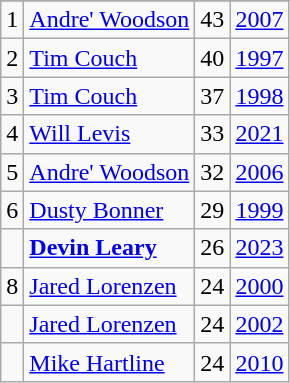<table class="wikitable">
<tr>
</tr>
<tr>
<td>1</td>
<td><a href='#'>Andre' Woodson</a></td>
<td><abbr>43</abbr></td>
<td><a href='#'>2007</a></td>
</tr>
<tr>
<td>2</td>
<td><a href='#'>Tim Couch</a></td>
<td><abbr>40</abbr></td>
<td><a href='#'>1997</a></td>
</tr>
<tr>
<td>3</td>
<td><a href='#'>Tim Couch</a></td>
<td><abbr>37</abbr></td>
<td><a href='#'>1998</a></td>
</tr>
<tr>
<td>4</td>
<td><a href='#'>Will Levis</a></td>
<td><abbr>33</abbr></td>
<td><a href='#'>2021</a></td>
</tr>
<tr>
<td>5</td>
<td><a href='#'>Andre' Woodson</a></td>
<td><abbr>32</abbr></td>
<td><a href='#'>2006</a></td>
</tr>
<tr>
<td>6</td>
<td><a href='#'>Dusty Bonner</a></td>
<td><abbr>29</abbr></td>
<td><a href='#'>1999</a></td>
</tr>
<tr>
<td></td>
<td><strong><a href='#'>Devin Leary</a></strong></td>
<td><abbr>26</abbr></td>
<td><a href='#'>2023</a></td>
</tr>
<tr>
<td>8</td>
<td><a href='#'>Jared Lorenzen</a></td>
<td><abbr>24</abbr></td>
<td><a href='#'>2000</a></td>
</tr>
<tr>
<td></td>
<td><a href='#'>Jared Lorenzen</a></td>
<td><abbr>24</abbr></td>
<td><a href='#'>2002</a></td>
</tr>
<tr>
<td></td>
<td><a href='#'>Mike Hartline</a></td>
<td><abbr>24</abbr></td>
<td><a href='#'>2010</a><br></td>
</tr>
</table>
